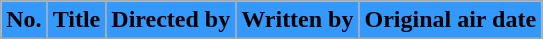<table class="wikitable plainrowheaders" style="background:#fff;">
<tr>
<th style="background:#39f;">No.</th>
<th style="background:#39f;">Title</th>
<th style="background:#39f;">Directed by</th>
<th style="background:#39f;">Written by</th>
<th style="background:#39f;">Original air date<br>



















</th>
</tr>
</table>
